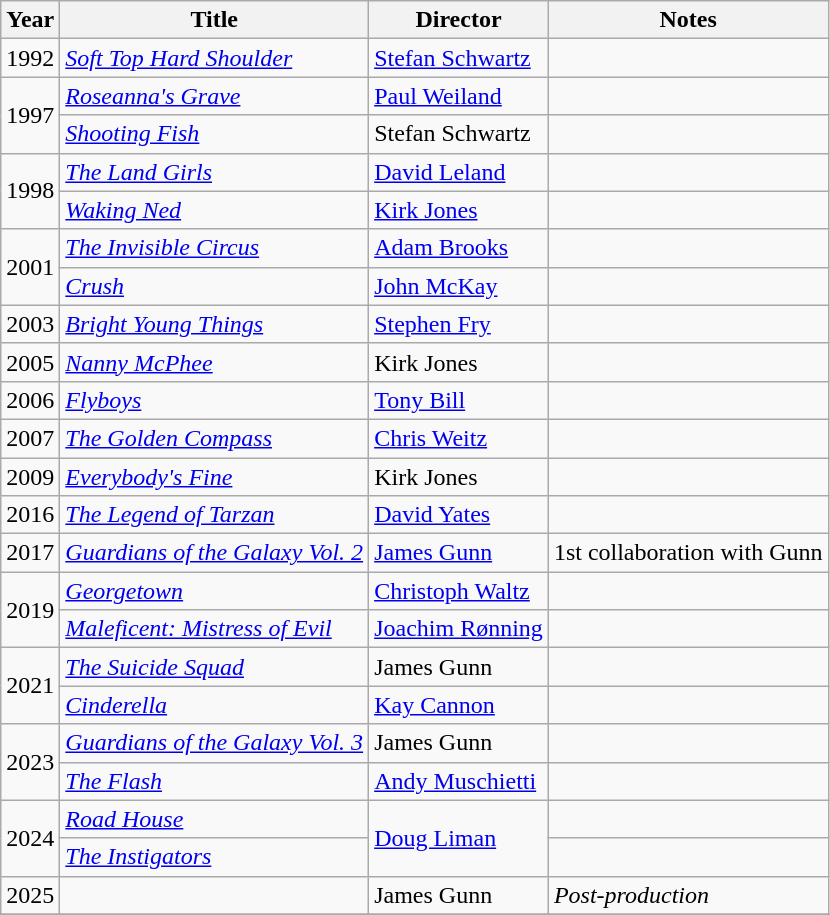<table class="wikitable">
<tr>
<th>Year</th>
<th>Title</th>
<th>Director</th>
<th>Notes</th>
</tr>
<tr>
<td>1992</td>
<td><em><a href='#'>Soft Top Hard Shoulder</a></em></td>
<td><a href='#'>Stefan Schwartz</a></td>
<td></td>
</tr>
<tr>
<td rowspan=2>1997</td>
<td><em><a href='#'>Roseanna's Grave</a></em></td>
<td><a href='#'>Paul Weiland</a></td>
<td></td>
</tr>
<tr>
<td><em><a href='#'>Shooting Fish</a></em></td>
<td>Stefan Schwartz</td>
<td></td>
</tr>
<tr>
<td rowspan=2>1998</td>
<td><em><a href='#'>The Land Girls</a></em></td>
<td><a href='#'>David Leland</a></td>
<td></td>
</tr>
<tr>
<td><em><a href='#'>Waking Ned</a></em></td>
<td><a href='#'>Kirk Jones</a></td>
<td></td>
</tr>
<tr>
<td rowspan=2>2001</td>
<td><em><a href='#'>The Invisible Circus</a></em></td>
<td><a href='#'>Adam Brooks</a></td>
<td></td>
</tr>
<tr>
<td><em><a href='#'>Crush</a></em></td>
<td><a href='#'>John McKay</a></td>
<td></td>
</tr>
<tr>
<td>2003</td>
<td><em><a href='#'>Bright Young Things</a></em></td>
<td><a href='#'>Stephen Fry</a></td>
<td></td>
</tr>
<tr>
<td>2005</td>
<td><em><a href='#'>Nanny McPhee</a></em></td>
<td>Kirk Jones</td>
<td></td>
</tr>
<tr>
<td>2006</td>
<td><em><a href='#'>Flyboys</a></em></td>
<td><a href='#'>Tony Bill</a></td>
<td></td>
</tr>
<tr>
<td>2007</td>
<td><em><a href='#'>The Golden Compass</a></em></td>
<td><a href='#'>Chris Weitz</a></td>
<td></td>
</tr>
<tr>
<td>2009</td>
<td><em><a href='#'>Everybody's Fine</a></em></td>
<td>Kirk Jones</td>
<td></td>
</tr>
<tr>
<td>2016</td>
<td><em><a href='#'>The Legend of Tarzan</a></em></td>
<td><a href='#'>David Yates</a></td>
<td></td>
</tr>
<tr>
<td>2017</td>
<td><em><a href='#'>Guardians of the Galaxy Vol. 2</a></em></td>
<td><a href='#'>James Gunn</a></td>
<td>1st collaboration with Gunn</td>
</tr>
<tr>
<td rowspan=2>2019</td>
<td><em><a href='#'>Georgetown</a></em></td>
<td><a href='#'>Christoph Waltz</a></td>
<td></td>
</tr>
<tr>
<td><em><a href='#'>Maleficent: Mistress of Evil</a></em></td>
<td><a href='#'>Joachim Rønning</a></td>
<td></td>
</tr>
<tr>
<td rowspan=2>2021</td>
<td><em><a href='#'>The Suicide Squad</a></em></td>
<td>James Gunn</td>
<td></td>
</tr>
<tr>
<td><em><a href='#'>Cinderella</a></em></td>
<td><a href='#'>Kay Cannon</a></td>
<td></td>
</tr>
<tr>
<td rowspan=2>2023</td>
<td><em><a href='#'>Guardians of the Galaxy Vol. 3</a></em></td>
<td>James Gunn</td>
<td></td>
</tr>
<tr>
<td><em><a href='#'>The Flash</a></em></td>
<td><a href='#'>Andy Muschietti</a></td>
<td></td>
</tr>
<tr>
<td rowspan=2>2024</td>
<td><em><a href='#'>Road House</a></em></td>
<td rowspan=2><a href='#'>Doug Liman</a></td>
<td></td>
</tr>
<tr>
<td><em><a href='#'>The Instigators</a></em></td>
<td></td>
</tr>
<tr>
<td>2025</td>
<td></td>
<td>James Gunn</td>
<td><em>Post-production</em></td>
</tr>
<tr>
</tr>
</table>
